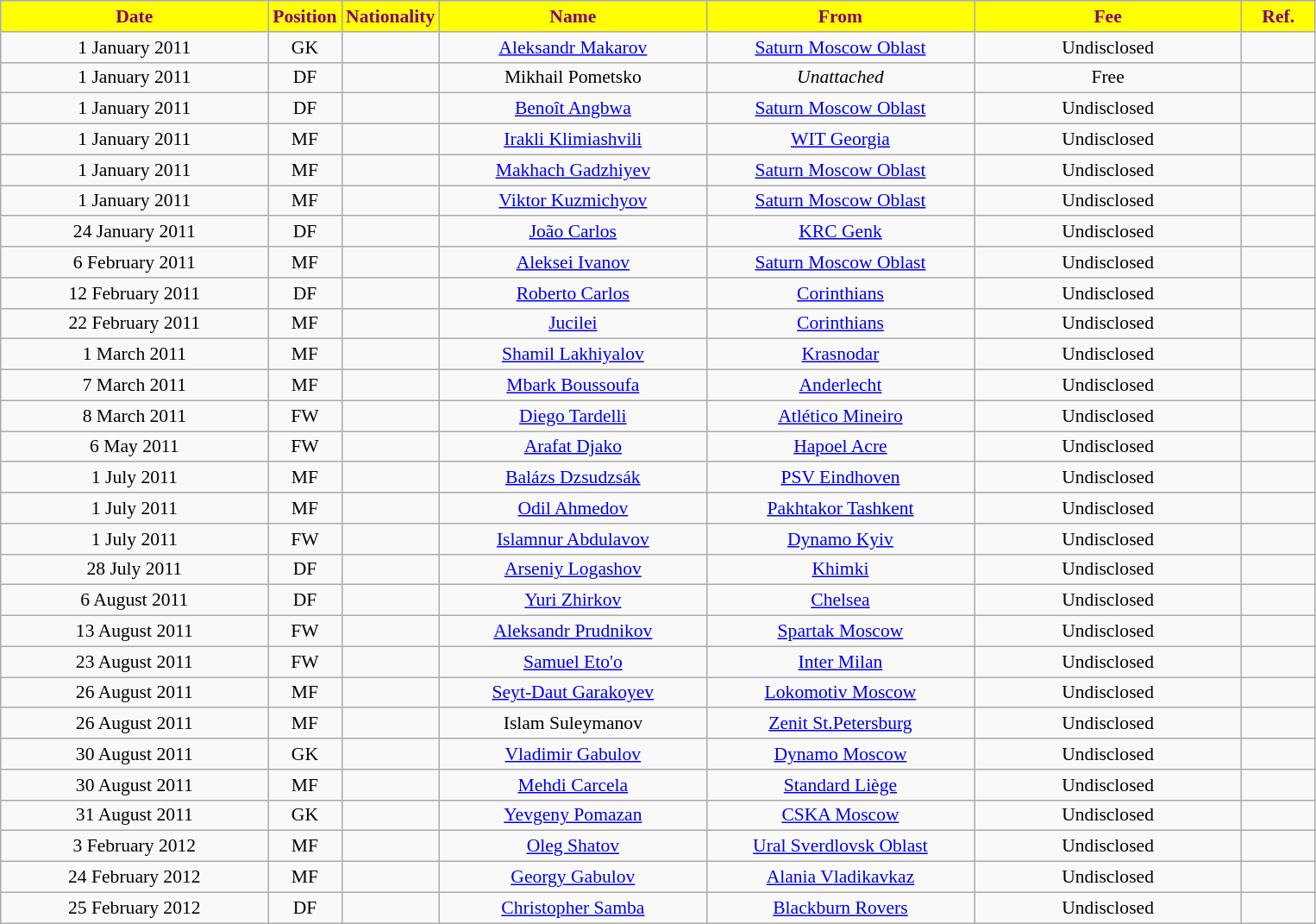<table class="wikitable"  style="text-align:center; font-size:90%; ">
<tr>
<th style="background:#ffff00; color:purple; width:200px;">Date</th>
<th style="background:#ffff00; color:purple; width:50px;">Position</th>
<th style="background:#ffff00; color:purple; width:50px;">Nationality</th>
<th style="background:#ffff00; color:purple; width:200px;">Name</th>
<th style="background:#ffff00; color:purple; width:200px;">From</th>
<th style="background:#ffff00; color:purple; width:200px;">Fee</th>
<th style="background:#ffff00; color:purple; width:50px;">Ref.</th>
</tr>
<tr>
<td>1 January 2011</td>
<td>GK</td>
<td></td>
<td><a href='#'>Aleksandr Makarov</a></td>
<td><a href='#'>Saturn Moscow Oblast</a></td>
<td>Undisclosed</td>
<td></td>
</tr>
<tr>
<td>1 January 2011</td>
<td>DF</td>
<td></td>
<td>Mikhail Pometsko</td>
<td><em>Unattached</em></td>
<td>Free</td>
<td></td>
</tr>
<tr>
<td>1 January 2011</td>
<td>DF</td>
<td></td>
<td><a href='#'>Benoît Angbwa</a></td>
<td><a href='#'>Saturn Moscow Oblast</a></td>
<td>Undisclosed</td>
<td></td>
</tr>
<tr>
<td>1 January 2011</td>
<td>MF</td>
<td></td>
<td><a href='#'>Irakli Klimiashvili</a></td>
<td><a href='#'>WIT Georgia</a></td>
<td>Undisclosed</td>
<td></td>
</tr>
<tr>
<td>1 January 2011</td>
<td>MF</td>
<td></td>
<td><a href='#'>Makhach Gadzhiyev</a></td>
<td><a href='#'>Saturn Moscow Oblast</a></td>
<td>Undisclosed</td>
<td></td>
</tr>
<tr>
<td>1 January 2011</td>
<td>MF</td>
<td></td>
<td><a href='#'>Viktor Kuzmichyov</a></td>
<td><a href='#'>Saturn Moscow Oblast</a></td>
<td>Undisclosed</td>
<td></td>
</tr>
<tr>
<td>24 January 2011</td>
<td>DF</td>
<td></td>
<td><a href='#'>João Carlos</a></td>
<td><a href='#'>KRC Genk</a></td>
<td>Undisclosed</td>
<td></td>
</tr>
<tr>
<td>6 February 2011</td>
<td>MF</td>
<td></td>
<td><a href='#'>Aleksei Ivanov</a></td>
<td><a href='#'>Saturn Moscow Oblast</a></td>
<td>Undisclosed</td>
<td></td>
</tr>
<tr>
<td>12 February 2011</td>
<td>DF</td>
<td></td>
<td><a href='#'>Roberto Carlos</a></td>
<td><a href='#'>Corinthians</a></td>
<td>Undisclosed</td>
<td></td>
</tr>
<tr>
<td>22 February 2011</td>
<td>MF</td>
<td></td>
<td><a href='#'>Jucilei</a></td>
<td><a href='#'>Corinthians</a></td>
<td>Undisclosed</td>
<td></td>
</tr>
<tr>
<td>1 March 2011</td>
<td>MF</td>
<td></td>
<td><a href='#'>Shamil Lakhiyalov</a></td>
<td><a href='#'>Krasnodar</a></td>
<td>Undisclosed</td>
<td></td>
</tr>
<tr>
<td>7 March 2011</td>
<td>MF</td>
<td></td>
<td><a href='#'>Mbark Boussoufa</a></td>
<td><a href='#'>Anderlecht</a></td>
<td>Undisclosed</td>
<td></td>
</tr>
<tr>
<td>8 March 2011</td>
<td>FW</td>
<td></td>
<td><a href='#'>Diego Tardelli</a></td>
<td><a href='#'>Atlético Mineiro</a></td>
<td>Undisclosed</td>
<td></td>
</tr>
<tr>
<td>6 May 2011</td>
<td>FW</td>
<td></td>
<td><a href='#'>Arafat Djako</a></td>
<td><a href='#'>Hapoel Acre</a></td>
<td>Undisclosed</td>
<td></td>
</tr>
<tr>
<td>1 July 2011</td>
<td>MF</td>
<td></td>
<td><a href='#'>Balázs Dzsudzsák</a></td>
<td><a href='#'>PSV Eindhoven</a></td>
<td>Undisclosed</td>
<td></td>
</tr>
<tr>
<td>1 July 2011</td>
<td>MF</td>
<td></td>
<td><a href='#'>Odil Ahmedov</a></td>
<td><a href='#'>Pakhtakor Tashkent</a></td>
<td>Undisclosed</td>
<td></td>
</tr>
<tr>
<td>1 July 2011</td>
<td>FW</td>
<td></td>
<td><a href='#'>Islamnur Abdulavov</a></td>
<td><a href='#'>Dynamo Kyiv</a></td>
<td>Undisclosed</td>
<td></td>
</tr>
<tr>
<td>28 July 2011</td>
<td>DF</td>
<td></td>
<td><a href='#'>Arseniy Logashov</a></td>
<td><a href='#'>Khimki</a></td>
<td>Undisclosed</td>
<td></td>
</tr>
<tr>
<td>6 August 2011</td>
<td>DF</td>
<td></td>
<td><a href='#'>Yuri Zhirkov</a></td>
<td><a href='#'>Chelsea</a></td>
<td>Undisclosed</td>
<td></td>
</tr>
<tr>
<td>13 August 2011</td>
<td>FW</td>
<td></td>
<td><a href='#'>Aleksandr Prudnikov</a></td>
<td><a href='#'>Spartak Moscow</a></td>
<td>Undisclosed</td>
<td></td>
</tr>
<tr>
<td>23 August 2011</td>
<td>FW</td>
<td></td>
<td><a href='#'>Samuel Eto'o</a></td>
<td><a href='#'>Inter Milan</a></td>
<td>Undisclosed</td>
<td></td>
</tr>
<tr>
<td>26 August 2011</td>
<td>MF</td>
<td></td>
<td><a href='#'>Seyt-Daut Garakoyev</a></td>
<td><a href='#'>Lokomotiv Moscow</a></td>
<td>Undisclosed</td>
<td></td>
</tr>
<tr>
<td>26 August 2011</td>
<td>MF</td>
<td></td>
<td>Islam Suleymanov</td>
<td><a href='#'>Zenit St.Petersburg</a></td>
<td>Undisclosed</td>
<td></td>
</tr>
<tr>
<td>30 August 2011</td>
<td>GK</td>
<td></td>
<td><a href='#'>Vladimir Gabulov</a></td>
<td><a href='#'>Dynamo Moscow</a></td>
<td>Undisclosed</td>
<td></td>
</tr>
<tr>
<td>30 August 2011</td>
<td>MF</td>
<td></td>
<td><a href='#'>Mehdi Carcela</a></td>
<td><a href='#'>Standard Liège</a></td>
<td>Undisclosed</td>
<td></td>
</tr>
<tr>
<td>31 August 2011</td>
<td>GK</td>
<td></td>
<td><a href='#'>Yevgeny Pomazan</a></td>
<td><a href='#'>CSKA Moscow</a></td>
<td>Undisclosed</td>
<td></td>
</tr>
<tr>
<td>3 February 2012</td>
<td>MF</td>
<td></td>
<td><a href='#'>Oleg Shatov</a></td>
<td><a href='#'>Ural Sverdlovsk Oblast</a></td>
<td>Undisclosed</td>
<td></td>
</tr>
<tr>
<td>24 February 2012</td>
<td>MF</td>
<td></td>
<td><a href='#'>Georgy Gabulov</a></td>
<td><a href='#'>Alania Vladikavkaz</a></td>
<td>Undisclosed</td>
<td></td>
</tr>
<tr>
<td>25 February 2012</td>
<td>DF</td>
<td></td>
<td><a href='#'>Christopher Samba</a></td>
<td><a href='#'>Blackburn Rovers</a></td>
<td>Undisclosed</td>
<td></td>
</tr>
</table>
